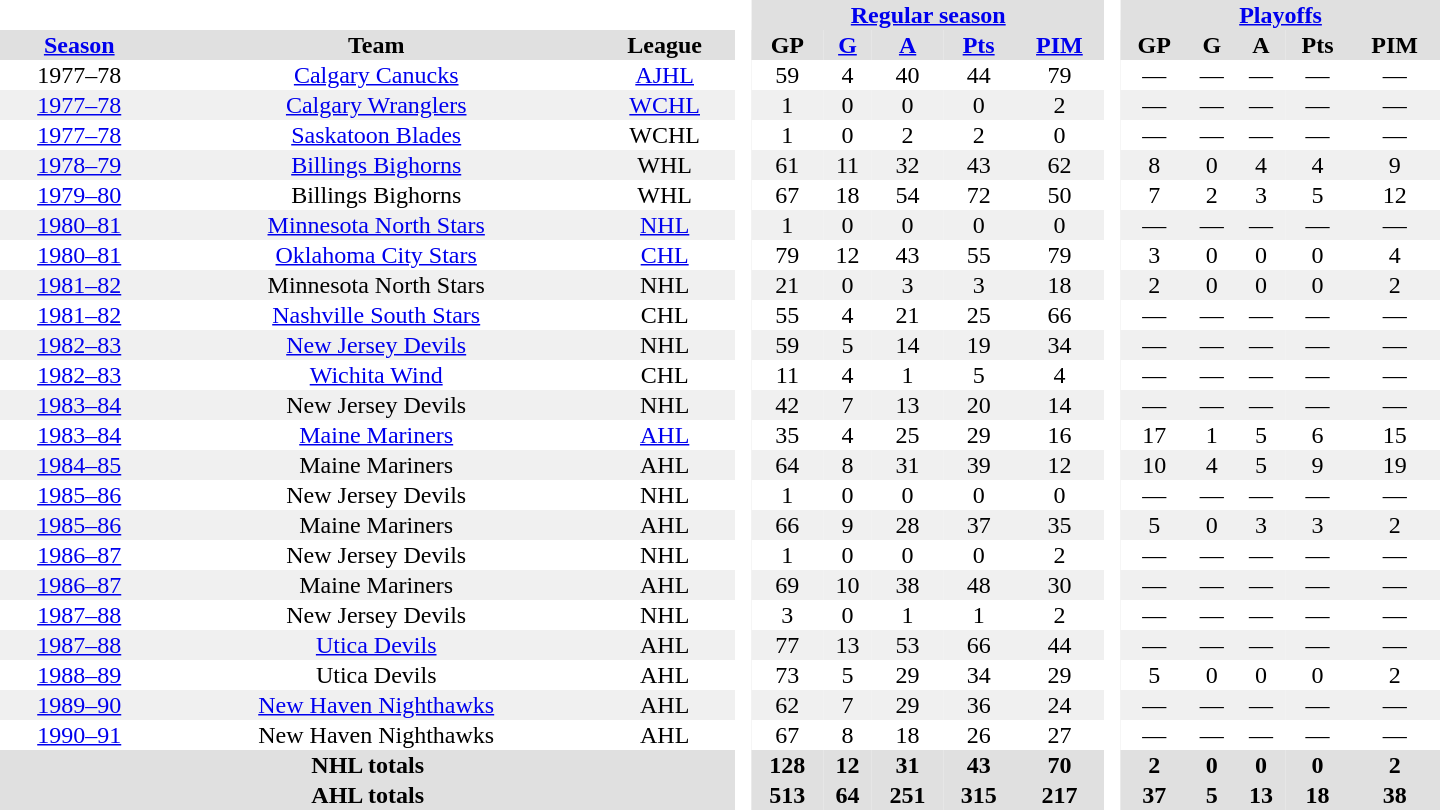<table border="0" cellpadding="1" cellspacing="0" style="text-align:center; width:60em">
<tr bgcolor="#e0e0e0">
<th colspan="3" bgcolor="#ffffff"> </th>
<th rowspan="99" bgcolor="#ffffff"> </th>
<th colspan="5"><a href='#'>Regular season</a></th>
<th rowspan="99" bgcolor="#ffffff"> </th>
<th colspan="5"><a href='#'>Playoffs</a></th>
</tr>
<tr bgcolor="#e0e0e0">
<th><a href='#'>Season</a></th>
<th>Team</th>
<th>League</th>
<th>GP</th>
<th><a href='#'>G</a></th>
<th><a href='#'>A</a></th>
<th><a href='#'>Pts</a></th>
<th><a href='#'>PIM</a></th>
<th>GP</th>
<th>G</th>
<th>A</th>
<th>Pts</th>
<th>PIM</th>
</tr>
<tr>
<td>1977–78</td>
<td><a href='#'>Calgary Canucks</a></td>
<td><a href='#'>AJHL</a></td>
<td>59</td>
<td>4</td>
<td>40</td>
<td>44</td>
<td>79</td>
<td>—</td>
<td>—</td>
<td>—</td>
<td>—</td>
<td>—</td>
</tr>
<tr bgcolor="#f0f0f0">
<td><a href='#'>1977–78</a></td>
<td><a href='#'>Calgary Wranglers</a></td>
<td><a href='#'>WCHL</a></td>
<td>1</td>
<td>0</td>
<td>0</td>
<td>0</td>
<td>2</td>
<td>—</td>
<td>—</td>
<td>—</td>
<td>—</td>
<td>—</td>
</tr>
<tr>
<td><a href='#'>1977–78</a></td>
<td><a href='#'>Saskatoon Blades</a></td>
<td>WCHL</td>
<td>1</td>
<td>0</td>
<td>2</td>
<td>2</td>
<td>0</td>
<td>—</td>
<td>—</td>
<td>—</td>
<td>—</td>
<td>—</td>
</tr>
<tr bgcolor="#f0f0f0">
<td><a href='#'>1978–79</a></td>
<td><a href='#'>Billings Bighorns</a></td>
<td>WHL</td>
<td>61</td>
<td>11</td>
<td>32</td>
<td>43</td>
<td>62</td>
<td>8</td>
<td>0</td>
<td>4</td>
<td>4</td>
<td>9</td>
</tr>
<tr>
<td><a href='#'>1979–80</a></td>
<td>Billings Bighorns</td>
<td>WHL</td>
<td>67</td>
<td>18</td>
<td>54</td>
<td>72</td>
<td>50</td>
<td>7</td>
<td>2</td>
<td>3</td>
<td>5</td>
<td>12</td>
</tr>
<tr bgcolor="#f0f0f0">
<td><a href='#'>1980–81</a></td>
<td><a href='#'>Minnesota North Stars</a></td>
<td><a href='#'>NHL</a></td>
<td>1</td>
<td>0</td>
<td>0</td>
<td>0</td>
<td>0</td>
<td>—</td>
<td>—</td>
<td>—</td>
<td>—</td>
<td>—</td>
</tr>
<tr>
<td><a href='#'>1980–81</a></td>
<td><a href='#'>Oklahoma City Stars</a></td>
<td><a href='#'>CHL</a></td>
<td>79</td>
<td>12</td>
<td>43</td>
<td>55</td>
<td>79</td>
<td>3</td>
<td>0</td>
<td>0</td>
<td>0</td>
<td>4</td>
</tr>
<tr bgcolor="#f0f0f0">
<td><a href='#'>1981–82</a></td>
<td>Minnesota North Stars</td>
<td>NHL</td>
<td>21</td>
<td>0</td>
<td>3</td>
<td>3</td>
<td>18</td>
<td>2</td>
<td>0</td>
<td>0</td>
<td>0</td>
<td>2</td>
</tr>
<tr>
<td><a href='#'>1981–82</a></td>
<td><a href='#'>Nashville South Stars</a></td>
<td>CHL</td>
<td>55</td>
<td>4</td>
<td>21</td>
<td>25</td>
<td>66</td>
<td>—</td>
<td>—</td>
<td>—</td>
<td>—</td>
<td>—</td>
</tr>
<tr bgcolor="#f0f0f0">
<td><a href='#'>1982–83</a></td>
<td><a href='#'>New Jersey Devils</a></td>
<td>NHL</td>
<td>59</td>
<td>5</td>
<td>14</td>
<td>19</td>
<td>34</td>
<td>—</td>
<td>—</td>
<td>—</td>
<td>—</td>
<td>—</td>
</tr>
<tr>
<td><a href='#'>1982–83</a></td>
<td><a href='#'>Wichita Wind</a></td>
<td>CHL</td>
<td>11</td>
<td>4</td>
<td>1</td>
<td>5</td>
<td>4</td>
<td>—</td>
<td>—</td>
<td>—</td>
<td>—</td>
<td>—</td>
</tr>
<tr bgcolor="#f0f0f0">
<td><a href='#'>1983–84</a></td>
<td>New Jersey Devils</td>
<td>NHL</td>
<td>42</td>
<td>7</td>
<td>13</td>
<td>20</td>
<td>14</td>
<td>—</td>
<td>—</td>
<td>—</td>
<td>—</td>
<td>—</td>
</tr>
<tr>
<td><a href='#'>1983–84</a></td>
<td><a href='#'>Maine Mariners</a></td>
<td><a href='#'>AHL</a></td>
<td>35</td>
<td>4</td>
<td>25</td>
<td>29</td>
<td>16</td>
<td>17</td>
<td>1</td>
<td>5</td>
<td>6</td>
<td>15</td>
</tr>
<tr bgcolor="#f0f0f0">
<td><a href='#'>1984–85</a></td>
<td>Maine Mariners</td>
<td>AHL</td>
<td>64</td>
<td>8</td>
<td>31</td>
<td>39</td>
<td>12</td>
<td>10</td>
<td>4</td>
<td>5</td>
<td>9</td>
<td>19</td>
</tr>
<tr>
<td><a href='#'>1985–86</a></td>
<td>New Jersey Devils</td>
<td>NHL</td>
<td>1</td>
<td>0</td>
<td>0</td>
<td>0</td>
<td>0</td>
<td>—</td>
<td>—</td>
<td>—</td>
<td>—</td>
<td>—</td>
</tr>
<tr bgcolor="#f0f0f0">
<td><a href='#'>1985–86</a></td>
<td>Maine Mariners</td>
<td>AHL</td>
<td>66</td>
<td>9</td>
<td>28</td>
<td>37</td>
<td>35</td>
<td>5</td>
<td>0</td>
<td>3</td>
<td>3</td>
<td>2</td>
</tr>
<tr>
<td><a href='#'>1986–87</a></td>
<td>New Jersey Devils</td>
<td>NHL</td>
<td>1</td>
<td>0</td>
<td>0</td>
<td>0</td>
<td>2</td>
<td>—</td>
<td>—</td>
<td>—</td>
<td>—</td>
<td>—</td>
</tr>
<tr bgcolor="#f0f0f0">
<td><a href='#'>1986–87</a></td>
<td>Maine Mariners</td>
<td>AHL</td>
<td>69</td>
<td>10</td>
<td>38</td>
<td>48</td>
<td>30</td>
<td>—</td>
<td>—</td>
<td>—</td>
<td>—</td>
<td>—</td>
</tr>
<tr>
<td><a href='#'>1987–88</a></td>
<td>New Jersey Devils</td>
<td>NHL</td>
<td>3</td>
<td>0</td>
<td>1</td>
<td>1</td>
<td>2</td>
<td>—</td>
<td>—</td>
<td>—</td>
<td>—</td>
<td>—</td>
</tr>
<tr bgcolor="#f0f0f0">
<td><a href='#'>1987–88</a></td>
<td><a href='#'>Utica Devils</a></td>
<td>AHL</td>
<td>77</td>
<td>13</td>
<td>53</td>
<td>66</td>
<td>44</td>
<td>—</td>
<td>—</td>
<td>—</td>
<td>—</td>
<td>—</td>
</tr>
<tr>
<td><a href='#'>1988–89</a></td>
<td>Utica Devils</td>
<td>AHL</td>
<td>73</td>
<td>5</td>
<td>29</td>
<td>34</td>
<td>29</td>
<td>5</td>
<td>0</td>
<td>0</td>
<td>0</td>
<td>2</td>
</tr>
<tr bgcolor="#f0f0f0">
<td><a href='#'>1989–90</a></td>
<td><a href='#'>New Haven Nighthawks</a></td>
<td>AHL</td>
<td>62</td>
<td>7</td>
<td>29</td>
<td>36</td>
<td>24</td>
<td>—</td>
<td>—</td>
<td>—</td>
<td>—</td>
<td>—</td>
</tr>
<tr>
<td><a href='#'>1990–91</a></td>
<td>New Haven Nighthawks</td>
<td>AHL</td>
<td>67</td>
<td>8</td>
<td>18</td>
<td>26</td>
<td>27</td>
<td>—</td>
<td>—</td>
<td>—</td>
<td>—</td>
<td>—</td>
</tr>
<tr>
</tr>
<tr ALIGN="center" bgcolor="#e0e0e0">
<th colspan="3">NHL totals</th>
<th ALIGN="center">128</th>
<th ALIGN="center">12</th>
<th ALIGN="center">31</th>
<th ALIGN="center">43</th>
<th ALIGN="center">70</th>
<th ALIGN="center">2</th>
<th ALIGN="center">0</th>
<th ALIGN="center">0</th>
<th ALIGN="center">0</th>
<th ALIGN="center">2</th>
</tr>
<tr>
</tr>
<tr ALIGN="center" bgcolor="#e0e0e0">
<th colspan="3">AHL totals</th>
<th ALIGN="center">513</th>
<th ALIGN="center">64</th>
<th ALIGN="center">251</th>
<th ALIGN="center">315</th>
<th ALIGN="center">217</th>
<th ALIGN="center">37</th>
<th ALIGN="center">5</th>
<th ALIGN="center">13</th>
<th ALIGN="center">18</th>
<th ALIGN="center">38</th>
</tr>
</table>
